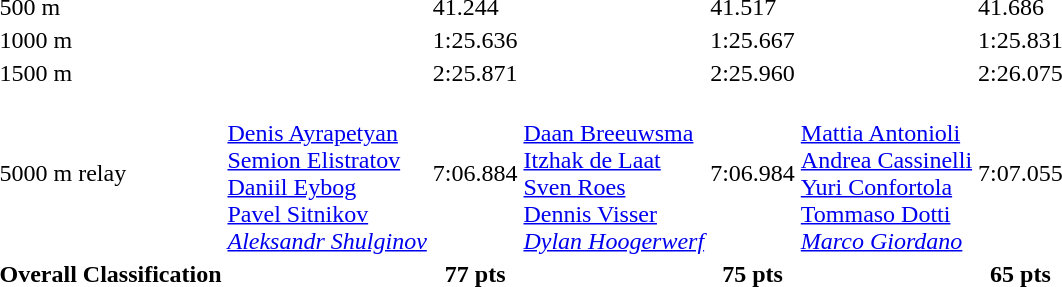<table>
<tr>
<td>500 m</td>
<td></td>
<td>41.244</td>
<td></td>
<td>41.517</td>
<td></td>
<td>41.686</td>
</tr>
<tr>
<td>1000 m</td>
<td></td>
<td>1:25.636</td>
<td></td>
<td>1:25.667</td>
<td></td>
<td>1:25.831</td>
</tr>
<tr>
<td>1500 m</td>
<td></td>
<td>2:25.871</td>
<td></td>
<td>2:25.960</td>
<td></td>
<td>2:26.075</td>
</tr>
<tr>
<td>5000 m relay</td>
<td><br><a href='#'>Denis Ayrapetyan</a><br><a href='#'>Semion Elistratov</a><br><a href='#'>Daniil Eybog</a><br><a href='#'>Pavel Sitnikov</a><br><em><a href='#'>Aleksandr Shulginov</a></em></td>
<td>7:06.884</td>
<td><br><a href='#'>Daan Breeuwsma</a><br><a href='#'>Itzhak de Laat</a><br><a href='#'>Sven Roes</a><br><a href='#'>Dennis Visser</a><br><em><a href='#'>Dylan Hoogerwerf</a></em></td>
<td>7:06.984</td>
<td><br><a href='#'>Mattia Antonioli</a><br><a href='#'>Andrea Cassinelli</a><br><a href='#'>Yuri Confortola</a><br><a href='#'>Tommaso Dotti</a><br><em><a href='#'>Marco Giordano</a></em></td>
<td>7:07.055</td>
</tr>
<tr>
<th>Overall Classification</th>
<th></th>
<th>77 pts</th>
<th></th>
<th>75 pts</th>
<th></th>
<th>65 pts</th>
</tr>
</table>
